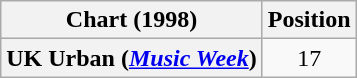<table class="wikitable plainrowheaders" style="text-align:center">
<tr>
<th>Chart (1998)</th>
<th>Position</th>
</tr>
<tr>
<th scope="row">UK Urban (<em><a href='#'>Music Week</a></em>)</th>
<td>17</td>
</tr>
</table>
